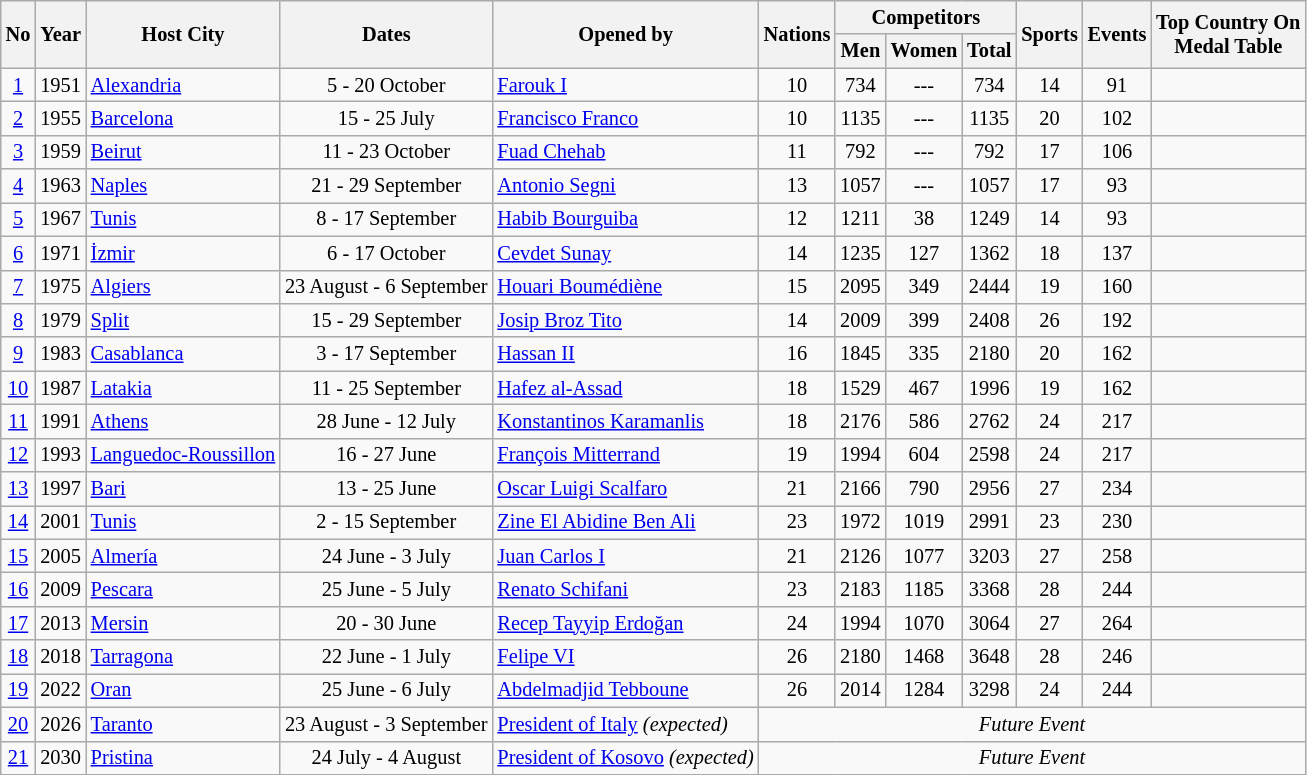<table class="wikitable sortable" style="text-align:center; font-size: 85%">
<tr>
<th rowspan=2>No</th>
<th rowspan=2>Year</th>
<th rowspan=2>Host City</th>
<th rowspan=2>Dates</th>
<th rowspan=2>Opened by</th>
<th rowspan=2>Nations</th>
<th colspan=3>Competitors</th>
<th rowspan=2>Sports</th>
<th rowspan=2>Events</th>
<th rowspan=2>Top Country On<br>Medal Table</th>
</tr>
<tr>
<th>Men</th>
<th>Women</th>
<th>Total</th>
</tr>
<tr>
<td><a href='#'>1</a></td>
<td>1951</td>
<td align=left> <a href='#'>Alexandria</a></td>
<td>5 - 20 October</td>
<td align=left><a href='#'>Farouk I</a></td>
<td>10</td>
<td>734</td>
<td>---</td>
<td>734</td>
<td>14</td>
<td>91</td>
<td align=left></td>
</tr>
<tr>
<td><a href='#'>2</a></td>
<td>1955</td>
<td align=left> <a href='#'>Barcelona</a></td>
<td>15 - 25 July</td>
<td align=left><a href='#'>Francisco Franco</a></td>
<td>10</td>
<td>1135</td>
<td>---</td>
<td>1135</td>
<td>20</td>
<td>102</td>
<td align=left></td>
</tr>
<tr>
<td><a href='#'>3</a></td>
<td>1959</td>
<td align=left> <a href='#'>Beirut</a></td>
<td>11 - 23 October</td>
<td align=left><a href='#'>Fuad Chehab</a></td>
<td>11</td>
<td>792</td>
<td>---</td>
<td>792</td>
<td>17</td>
<td>106</td>
<td align=left></td>
</tr>
<tr>
<td><a href='#'>4</a></td>
<td>1963</td>
<td align=left> <a href='#'>Naples</a></td>
<td>21 - 29 September</td>
<td align=left><a href='#'>Antonio Segni</a></td>
<td>13</td>
<td>1057</td>
<td>---</td>
<td>1057</td>
<td>17</td>
<td>93</td>
<td align=left></td>
</tr>
<tr>
<td><a href='#'>5</a></td>
<td>1967</td>
<td align=left> <a href='#'>Tunis</a></td>
<td>8 - 17 September</td>
<td align=left><a href='#'>Habib Bourguiba</a></td>
<td>12</td>
<td>1211</td>
<td>38</td>
<td>1249</td>
<td>14</td>
<td>93</td>
<td align=left></td>
</tr>
<tr>
<td><a href='#'>6</a></td>
<td>1971</td>
<td align=left> <a href='#'>İzmir</a></td>
<td>6 - 17 October</td>
<td align=left><a href='#'>Cevdet Sunay</a></td>
<td>14</td>
<td>1235</td>
<td>127</td>
<td>1362</td>
<td>18</td>
<td>137</td>
<td align=left></td>
</tr>
<tr>
<td><a href='#'>7</a></td>
<td>1975</td>
<td align=left> <a href='#'>Algiers</a></td>
<td>23 August - 6 September</td>
<td align=left><a href='#'>Houari Boumédiène</a></td>
<td>15</td>
<td>2095</td>
<td>349</td>
<td>2444</td>
<td>19</td>
<td>160</td>
<td align=left></td>
</tr>
<tr>
<td><a href='#'>8</a></td>
<td>1979</td>
<td align=left> <a href='#'>Split</a></td>
<td>15 - 29 September</td>
<td align=left><a href='#'>Josip Broz Tito</a></td>
<td>14</td>
<td>2009</td>
<td>399</td>
<td>2408</td>
<td>26</td>
<td>192</td>
<td align=left></td>
</tr>
<tr>
<td><a href='#'>9</a></td>
<td>1983</td>
<td align=left> <a href='#'>Casablanca</a></td>
<td>3 - 17 September</td>
<td align=left><a href='#'>Hassan II</a></td>
<td>16</td>
<td>1845</td>
<td>335</td>
<td>2180</td>
<td>20</td>
<td>162</td>
<td align=left></td>
</tr>
<tr>
<td><a href='#'>10</a></td>
<td>1987</td>
<td align=left> <a href='#'>Latakia</a></td>
<td>11 - 25 September</td>
<td align=left><a href='#'>Hafez al-Assad</a></td>
<td>18</td>
<td>1529</td>
<td>467</td>
<td>1996</td>
<td>19</td>
<td>162</td>
<td align=left></td>
</tr>
<tr>
<td><a href='#'>11</a></td>
<td>1991</td>
<td align=left> <a href='#'>Athens</a></td>
<td>28 June - 12 July</td>
<td align=left><a href='#'>Konstantinos Karamanlis</a></td>
<td>18</td>
<td>2176</td>
<td>586</td>
<td>2762</td>
<td>24</td>
<td>217</td>
<td align=left></td>
</tr>
<tr>
<td><a href='#'>12</a></td>
<td>1993</td>
<td align=left> <a href='#'>Languedoc-Roussillon</a></td>
<td>16 - 27 June</td>
<td align=left><a href='#'>François Mitterrand</a></td>
<td>19</td>
<td>1994</td>
<td>604</td>
<td>2598</td>
<td>24</td>
<td>217</td>
<td align=left></td>
</tr>
<tr>
<td><a href='#'>13</a></td>
<td>1997</td>
<td align=left> <a href='#'>Bari</a></td>
<td>13 - 25 June</td>
<td align=left><a href='#'>Oscar Luigi Scalfaro</a></td>
<td>21</td>
<td>2166</td>
<td>790</td>
<td>2956</td>
<td>27</td>
<td>234</td>
<td align=left></td>
</tr>
<tr>
<td><a href='#'>14</a></td>
<td>2001</td>
<td align=left> <a href='#'>Tunis</a></td>
<td>2 - 15 September</td>
<td align=left><a href='#'>Zine El Abidine Ben Ali</a></td>
<td>23</td>
<td>1972</td>
<td>1019</td>
<td>2991</td>
<td>23</td>
<td>230</td>
<td align=left></td>
</tr>
<tr>
<td><a href='#'>15</a></td>
<td>2005</td>
<td align=left> <a href='#'>Almería</a></td>
<td>24 June - 3 July</td>
<td align=left><a href='#'>Juan Carlos I</a></td>
<td>21</td>
<td>2126</td>
<td>1077</td>
<td>3203</td>
<td>27</td>
<td>258</td>
<td align=left></td>
</tr>
<tr>
<td><a href='#'>16</a></td>
<td>2009</td>
<td align=left> <a href='#'>Pescara</a></td>
<td>25 June - 5 July</td>
<td align=left><a href='#'>Renato Schifani</a></td>
<td>23</td>
<td>2183</td>
<td>1185</td>
<td>3368</td>
<td>28</td>
<td>244</td>
<td align=left></td>
</tr>
<tr>
<td><a href='#'>17</a></td>
<td>2013</td>
<td align=left> <a href='#'>Mersin</a></td>
<td>20 - 30 June</td>
<td align=left><a href='#'>Recep Tayyip Erdoğan</a></td>
<td>24</td>
<td>1994</td>
<td>1070</td>
<td>3064</td>
<td>27</td>
<td>264</td>
<td align=left></td>
</tr>
<tr>
<td><a href='#'>18</a></td>
<td>2018</td>
<td align=left> <a href='#'>Tarragona</a></td>
<td>22 June - 1 July</td>
<td align=left><a href='#'>Felipe VI</a></td>
<td>26</td>
<td>2180</td>
<td>1468</td>
<td>3648</td>
<td>28</td>
<td>246</td>
<td align=left></td>
</tr>
<tr>
<td><a href='#'>19</a></td>
<td>2022</td>
<td align=left> <a href='#'>Oran</a></td>
<td>25 June - 6 July</td>
<td align=left><a href='#'>Abdelmadjid Tebboune</a></td>
<td>26</td>
<td>2014</td>
<td>1284</td>
<td>3298</td>
<td>24</td>
<td>244</td>
<td align=left></td>
</tr>
<tr>
<td><a href='#'>20</a></td>
<td>2026</td>
<td align=left> <a href='#'>Taranto</a></td>
<td>23 August - 3 September</td>
<td align=left><a href='#'>President of Italy</a> <em>(expected)</em></td>
<td colspan=8><em>Future Event</em></td>
</tr>
<tr>
<td><a href='#'>21</a></td>
<td>2030</td>
<td align=left> <a href='#'>Pristina</a></td>
<td>24 July - 4 August</td>
<td align=left><a href='#'>President of Kosovo</a> <em>(expected)</em></td>
<td colspan=8><em>Future Event</em></td>
</tr>
</table>
